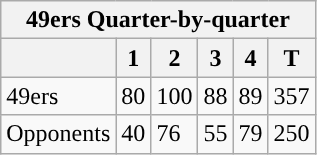<table class="wikitable">
<tr>
<th colspan=6>49ers Quarter-by-quarter</th>
</tr>
<tr>
<th></th>
<th>1</th>
<th>2</th>
<th>3</th>
<th>4</th>
<th>T</th>
</tr>
<tr>
<td>49ers</td>
<td>80</td>
<td>100</td>
<td>88</td>
<td>89</td>
<td>357</td>
</tr>
<tr>
<td>Opponents</td>
<td>40</td>
<td>76</td>
<td>55</td>
<td>79</td>
<td>250</td>
</tr>
</table>
